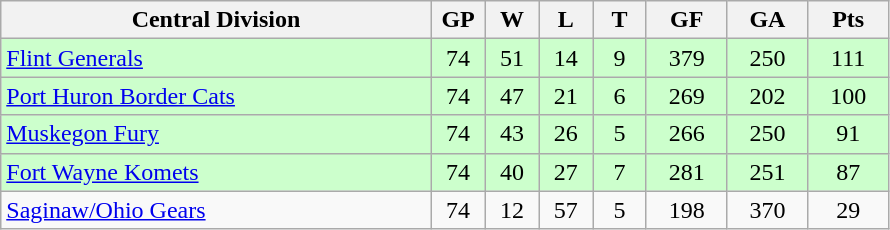<table class="wikitable">
<tr>
<th width="40%" bgcolor="#e0e0e0">Central Division</th>
<th width="5%" bgcolor="#e0e0e0">GP</th>
<th width="5%" bgcolor="#e0e0e0">W</th>
<th width="5%" bgcolor="#e0e0e0">L</th>
<th width="5%" bgcolor="#e0e0e0">T</th>
<th width="7.5%" bgcolor="#e0e0e0">GF</th>
<th width="7.5%" bgcolor="#e0e0e0">GA</th>
<th width="7.5%" bgcolor="#e0e0e0">Pts</th>
</tr>
<tr align="center" bgcolor="#CCFFCC">
<td align="left"><a href='#'>Flint Generals</a></td>
<td>74</td>
<td>51</td>
<td>14</td>
<td>9</td>
<td>379</td>
<td>250</td>
<td>111</td>
</tr>
<tr align="center" bgcolor="#CCFFCC">
<td align="left"><a href='#'>Port Huron Border Cats</a></td>
<td>74</td>
<td>47</td>
<td>21</td>
<td>6</td>
<td>269</td>
<td>202</td>
<td>100</td>
</tr>
<tr align="center" bgcolor="#CCFFCC">
<td align="left"><a href='#'>Muskegon Fury</a></td>
<td>74</td>
<td>43</td>
<td>26</td>
<td>5</td>
<td>266</td>
<td>250</td>
<td>91</td>
</tr>
<tr align="center" bgcolor="#CCFFCC">
<td align="left"><a href='#'>Fort Wayne Komets</a></td>
<td>74</td>
<td>40</td>
<td>27</td>
<td>7</td>
<td>281</td>
<td>251</td>
<td>87</td>
</tr>
<tr align="center">
<td align="left"><a href='#'>Saginaw/Ohio Gears</a></td>
<td>74</td>
<td>12</td>
<td>57</td>
<td>5</td>
<td>198</td>
<td>370</td>
<td>29</td>
</tr>
</table>
